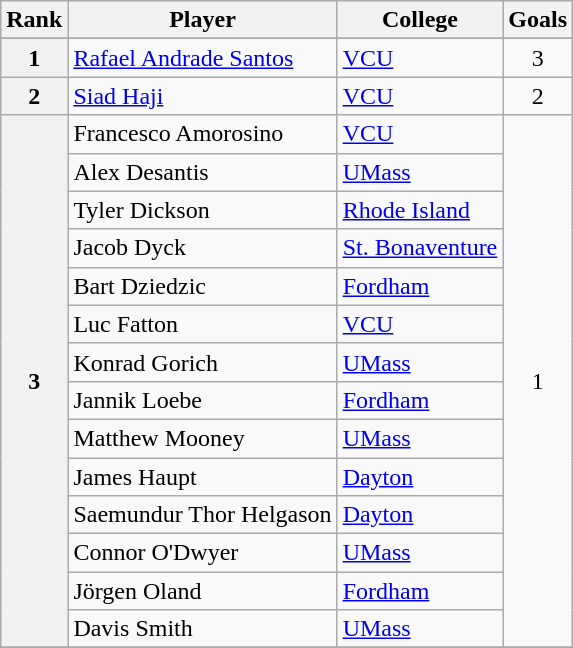<table class="wikitable" style="text-align:center">
<tr>
<th>Rank</th>
<th>Player</th>
<th>College</th>
<th>Goals</th>
</tr>
<tr>
</tr>
<tr>
<th>1</th>
<td align="left"> <a href='#'>Rafael Andrade Santos</a></td>
<td align="left"><a href='#'>VCU</a></td>
<td>3</td>
</tr>
<tr>
<th>2</th>
<td align="left"> <a href='#'>Siad Haji</a></td>
<td align="left"><a href='#'>VCU</a></td>
<td>2</td>
</tr>
<tr>
<th rowspan="14">3</th>
<td align="left"> Francesco Amorosino</td>
<td align="left"><a href='#'>VCU</a></td>
<td rowspan="14">1</td>
</tr>
<tr>
<td align="left"> Alex Desantis</td>
<td align="left"><a href='#'>UMass</a></td>
</tr>
<tr>
<td align="left"> Tyler Dickson</td>
<td align="left"><a href='#'>Rhode Island</a></td>
</tr>
<tr>
<td align="left"> Jacob Dyck</td>
<td align="left"><a href='#'>St. Bonaventure</a></td>
</tr>
<tr>
<td align="left"> Bart Dziedzic</td>
<td align="left"><a href='#'>Fordham</a></td>
</tr>
<tr>
<td align="left"> Luc Fatton</td>
<td align="left"><a href='#'>VCU</a></td>
</tr>
<tr>
<td align="left"> Konrad Gorich</td>
<td align="left"><a href='#'>UMass</a></td>
</tr>
<tr>
<td align="left"> Jannik Loebe</td>
<td align="left"><a href='#'>Fordham</a></td>
</tr>
<tr>
<td align="left"> Matthew Mooney</td>
<td align="left"><a href='#'>UMass</a></td>
</tr>
<tr>
<td align="left"> James Haupt</td>
<td align="left"><a href='#'>Dayton</a></td>
</tr>
<tr>
<td align="left"> Saemundur Thor Helgason</td>
<td align="left"><a href='#'>Dayton</a></td>
</tr>
<tr>
<td align="left"> Connor O'Dwyer</td>
<td align="left"><a href='#'>UMass</a></td>
</tr>
<tr>
<td align="left"> Jörgen Oland</td>
<td align="left"><a href='#'>Fordham</a></td>
</tr>
<tr>
<td align="left"> Davis Smith</td>
<td align="left"><a href='#'>UMass</a></td>
</tr>
<tr>
</tr>
</table>
